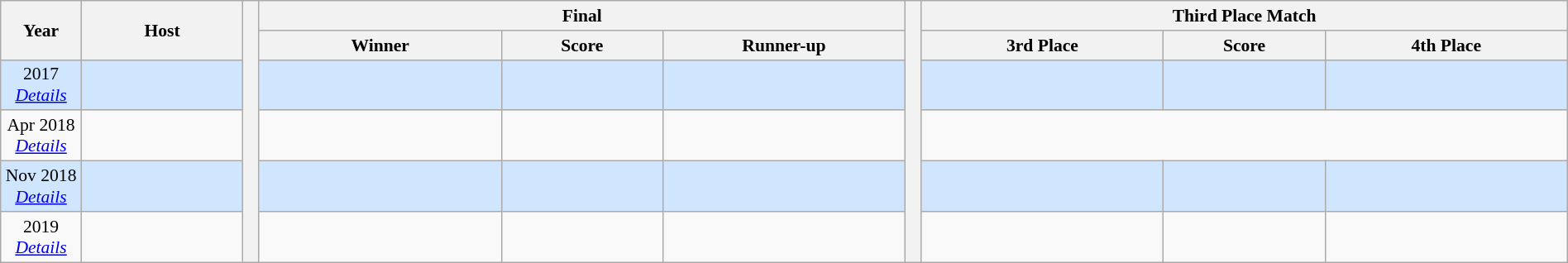<table class="wikitable" style="font-size: 90%; text-align: center; width: 100%;">
<tr>
<th rowspan="2" width="5%">Year</th>
<th rowspan="2" width="10%">Host</th>
<th width="1%" rowspan="15"></th>
<th colspan="3">Final</th>
<th width="1%" rowspan="15"></th>
<th colspan="3">Third Place Match</th>
</tr>
<tr>
<th width="15%">Winner</th>
<th width="10%">Score</th>
<th width="15%">Runner-up</th>
<th width="15%">3rd Place</th>
<th width="10%">Score</th>
<th width="15%">4th Place</th>
</tr>
<tr style="background: #D0E6FF;">
<td>2017<br><em><a href='#'>Details</a></em></td>
<td align=left></td>
<td><strong></strong></td>
<td></td>
<td></td>
<td></td>
<td></td>
<td></td>
</tr>
<tr>
<td>Apr 2018<br><em><a href='#'>Details</a></em></td>
<td align=left></td>
<td><strong></strong></td>
<td></td>
<td></td>
<td colspan=3></td>
</tr>
<tr style="background: #D0E6FF;">
<td>Nov 2018<br><em><a href='#'>Details</a></em></td>
<td align=left></td>
<td><strong></strong></td>
<td></td>
<td></td>
<td></td>
<td></td>
<td></td>
</tr>
<tr>
<td>2019<br><em><a href='#'>Details</a></em></td>
<td align=left></td>
<td><strong></strong></td>
<td></td>
<td></td>
<td></td>
<td></td>
<td></td>
</tr>
</table>
